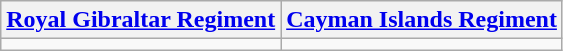<table class="wikitable" style="text-align:center;">
<tr>
<th><a href='#'>Royal Gibraltar Regiment</a></th>
<th><a href='#'>Cayman Islands Regiment</a></th>
</tr>
<tr>
<td></td>
<td></td>
</tr>
</table>
